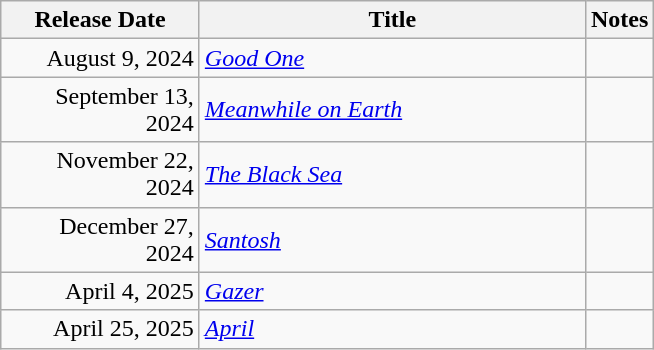<table class="wikitable sortable">
<tr>
<th style="width:125px;">Release Date</th>
<th style="width:250px;">Title</th>
<th>Notes</th>
</tr>
<tr>
<td style="text-align:right;">August 9, 2024</td>
<td><em><a href='#'>Good One</a></em></td>
<td></td>
</tr>
<tr>
<td style="text-align:right;">September 13, 2024</td>
<td><em><a href='#'>Meanwhile on Earth</a></em></td>
<td></td>
</tr>
<tr>
<td style="text-align:right;">November 22, 2024</td>
<td><em><a href='#'>The Black Sea</a></em></td>
<td></td>
</tr>
<tr>
<td style="text-align:right;">December 27, 2024</td>
<td><em><a href='#'>Santosh</a></em></td>
<td></td>
</tr>
<tr>
<td style="text-align:right;">April 4, 2025</td>
<td><em><a href='#'>Gazer</a></em></td>
<td></td>
</tr>
<tr>
<td style="text-align:right;">April 25, 2025</td>
<td><em><a href='#'>April</a></em></td>
<td></td>
</tr>
</table>
